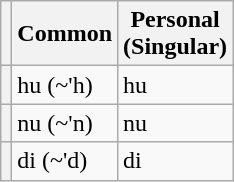<table class="wikitable">
<tr>
<th></th>
<th>Common</th>
<th>Personal<br>(Singular)</th>
</tr>
<tr>
<th></th>
<td>hu (~'h)</td>
<td>hu</td>
</tr>
<tr>
<th></th>
<td>nu (~'n)</td>
<td>nu</td>
</tr>
<tr>
<th></th>
<td>di (~'d)</td>
<td>di</td>
</tr>
</table>
